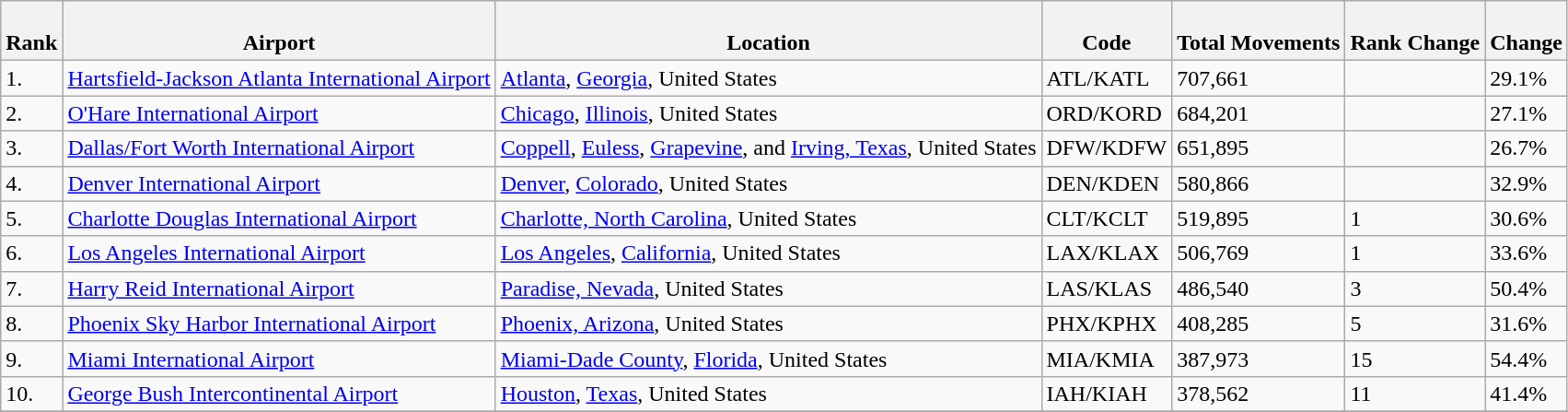<table class="wikitable sortable" width="align=">
<tr>
<th><br>Rank</th>
<th><br>Airport</th>
<th><br>Location</th>
<th><br>Code</th>
<th><br>Total Movements</th>
<th><br>Rank Change</th>
<th><br>Change</th>
</tr>
<tr>
<td>1.</td>
<td> <a href='#'>Hartsfield-Jackson Atlanta International Airport</a></td>
<td><a href='#'>Atlanta</a>, <a href='#'>Georgia</a>, United States</td>
<td>ATL/KATL</td>
<td>707,661</td>
<td></td>
<td> 29.1%</td>
</tr>
<tr>
<td>2.</td>
<td> <a href='#'>O'Hare International Airport</a></td>
<td><a href='#'>Chicago</a>, <a href='#'>Illinois</a>, United States</td>
<td>ORD/KORD</td>
<td>684,201</td>
<td></td>
<td> 27.1%</td>
</tr>
<tr>
<td>3.</td>
<td> <a href='#'>Dallas/Fort Worth International Airport</a></td>
<td><a href='#'>Coppell</a>, <a href='#'>Euless</a>, <a href='#'>Grapevine</a>, and <a href='#'>Irving, Texas</a>, United States</td>
<td>DFW/KDFW</td>
<td>651,895</td>
<td></td>
<td> 26.7%</td>
</tr>
<tr>
<td>4.</td>
<td> <a href='#'>Denver International Airport</a></td>
<td><a href='#'>Denver</a>, <a href='#'>Colorado</a>, United States</td>
<td>DEN/KDEN</td>
<td>580,866</td>
<td></td>
<td> 32.9%</td>
</tr>
<tr>
<td>5.</td>
<td> <a href='#'>Charlotte Douglas International Airport</a></td>
<td><a href='#'>Charlotte, North Carolina</a>, United States</td>
<td>CLT/KCLT</td>
<td>519,895</td>
<td> 1</td>
<td> 30.6%</td>
</tr>
<tr>
<td>6.</td>
<td> <a href='#'>Los Angeles International Airport</a></td>
<td><a href='#'>Los Angeles</a>, <a href='#'>California</a>, United States</td>
<td>LAX/KLAX</td>
<td>506,769</td>
<td> 1</td>
<td> 33.6%</td>
</tr>
<tr>
<td>7.</td>
<td> <a href='#'>Harry Reid International Airport</a></td>
<td><a href='#'>Paradise, Nevada</a>, United States</td>
<td>LAS/KLAS</td>
<td>486,540</td>
<td> 3</td>
<td> 50.4%</td>
</tr>
<tr>
<td>8.</td>
<td> <a href='#'>Phoenix Sky Harbor International Airport</a></td>
<td><a href='#'>Phoenix, Arizona</a>, United States</td>
<td>PHX/KPHX</td>
<td>408,285</td>
<td> 5</td>
<td> 31.6%</td>
</tr>
<tr>
<td>9.</td>
<td> <a href='#'>Miami International Airport</a></td>
<td><a href='#'>Miami-Dade County</a>, <a href='#'>Florida</a>, United States</td>
<td>MIA/KMIA</td>
<td>387,973</td>
<td> 15</td>
<td> 54.4%</td>
</tr>
<tr>
<td>10.</td>
<td> <a href='#'>George Bush Intercontinental Airport</a></td>
<td><a href='#'>Houston</a>, <a href='#'>Texas</a>, United States</td>
<td>IAH/KIAH</td>
<td>378,562</td>
<td> 11</td>
<td> 41.4%</td>
</tr>
<tr>
</tr>
</table>
